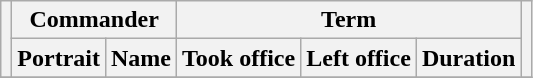<table class="wikitable" style="text-align:center;">
<tr>
<th rowspan=2></th>
<th colspan=2>Commander</th>
<th colspan=3>Term</th>
<th rowspan=2></th>
</tr>
<tr>
<th>Portrait</th>
<th>Name</th>
<th>Took office</th>
<th>Left office</th>
<th>Duration</th>
</tr>
<tr>
</tr>
</table>
